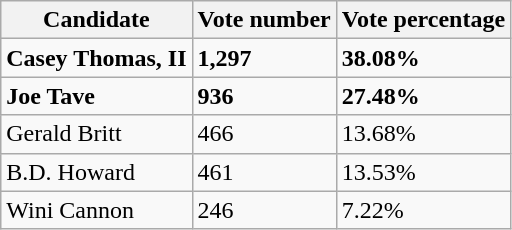<table class="wikitable">
<tr>
<th>Candidate</th>
<th>Vote number</th>
<th>Vote percentage</th>
</tr>
<tr>
<td><strong>Casey Thomas, II</strong></td>
<td><strong>1,297</strong></td>
<td><strong>38.08%</strong></td>
</tr>
<tr>
<td><strong>Joe Tave</strong></td>
<td><strong>936</strong></td>
<td><strong>27.48%</strong></td>
</tr>
<tr>
<td>Gerald Britt</td>
<td>466</td>
<td>13.68%</td>
</tr>
<tr>
<td>B.D. Howard</td>
<td>461</td>
<td>13.53%</td>
</tr>
<tr>
<td>Wini Cannon</td>
<td>246</td>
<td>7.22%</td>
</tr>
</table>
